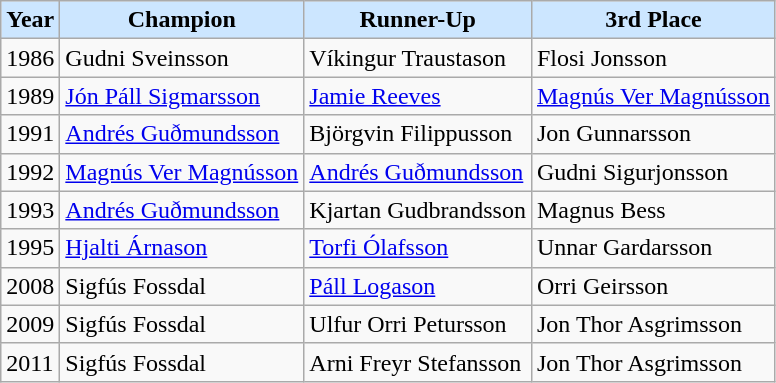<table class="wikitable">
<tr>
<th style="background: #cce6ff;">Year</th>
<th style="background: #cce6ff;">Champion</th>
<th style="background: #cce6ff;">Runner-Up</th>
<th style="background: #cce6ff;">3rd Place</th>
</tr>
<tr>
<td>1986</td>
<td> Gudni Sveinsson</td>
<td> Víkingur Traustason</td>
<td> Flosi Jonsson</td>
</tr>
<tr>
<td>1989</td>
<td> <a href='#'>Jón Páll Sigmarsson</a></td>
<td> <a href='#'>Jamie Reeves</a></td>
<td> <a href='#'>Magnús Ver Magnússon</a></td>
</tr>
<tr>
<td>1991</td>
<td> <a href='#'>Andrés Guðmundsson</a></td>
<td> Björgvin Filippusson</td>
<td> Jon Gunnarsson</td>
</tr>
<tr>
<td>1992</td>
<td> <a href='#'>Magnús Ver Magnússon</a></td>
<td> <a href='#'>Andrés Guðmundsson</a></td>
<td> Gudni Sigurjonsson</td>
</tr>
<tr>
<td>1993</td>
<td> <a href='#'>Andrés Guðmundsson</a></td>
<td> Kjartan Gudbrandsson</td>
<td> Magnus Bess</td>
</tr>
<tr>
<td>1995</td>
<td> <a href='#'>Hjalti Árnason</a></td>
<td> <a href='#'>Torfi Ólafsson</a></td>
<td> Unnar Gardarsson</td>
</tr>
<tr>
<td>2008</td>
<td> Sigfús Fossdal</td>
<td> <a href='#'>Páll Logason</a></td>
<td> Orri Geirsson</td>
</tr>
<tr>
<td>2009</td>
<td> Sigfús Fossdal</td>
<td> Ulfur Orri Petursson</td>
<td> Jon Thor Asgrimsson</td>
</tr>
<tr>
<td>2011</td>
<td> Sigfús Fossdal</td>
<td> Arni Freyr Stefansson</td>
<td> Jon Thor Asgrimsson</td>
</tr>
</table>
